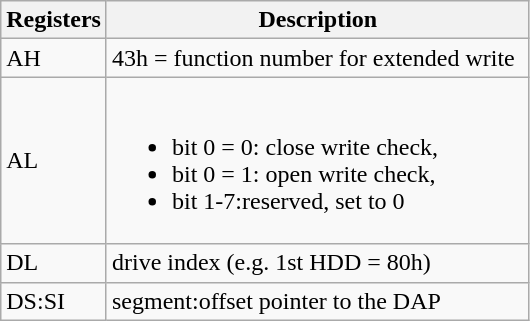<table class="wikitable">
<tr ---->
<th>Registers</th>
<th>Description</th>
</tr>
<tr ---->
<td width="20%">AH</td>
<td width="80%">43h = function number for extended write</td>
</tr>
<tr ---->
<td width="20%">AL</td>
<td width="80%"><br><ul><li>bit 0 = 0: close write check,</li><li>bit 0 = 1: open write check,</li><li>bit 1-7:reserved, set to 0</li></ul></td>
</tr>
<tr ---->
<td width="20%">DL</td>
<td width="80%">drive index (e.g. 1st HDD = 80h)</td>
</tr>
<tr ---->
<td width="20%">DS:SI</td>
<td width="80%">segment:offset pointer to the DAP</td>
</tr>
</table>
